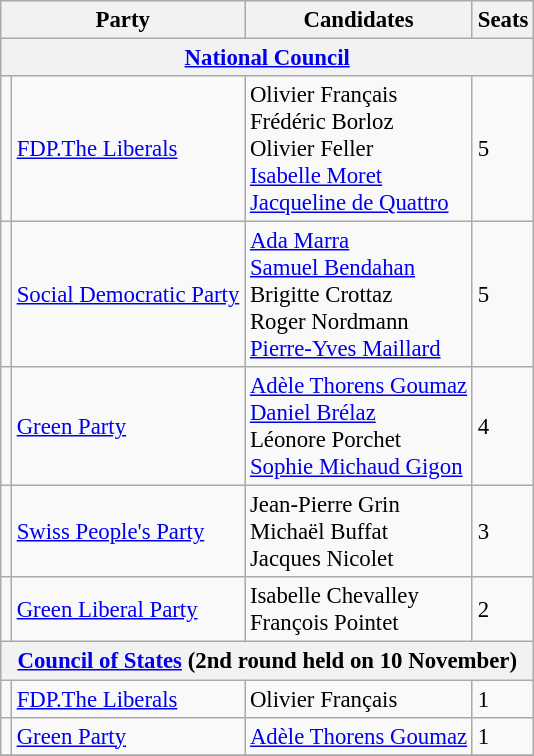<table class="wikitable" style="font-size:95%;">
<tr>
<th colspan=2>Party</th>
<th>Candidates</th>
<th>Seats</th>
</tr>
<tr>
<th colspan=4><a href='#'>National Council</a></th>
</tr>
<tr>
<td bgcolor=></td>
<td align=left><a href='#'>FDP.The Liberals</a></td>
<td>Olivier Français<br>Frédéric Borloz<br>Olivier Feller<br><a href='#'>Isabelle Moret</a><br><a href='#'>Jacqueline de Quattro</a></td>
<td>5</td>
</tr>
<tr>
<td bgcolor=></td>
<td align=left><a href='#'>Social Democratic Party</a></td>
<td><a href='#'>Ada Marra</a><br><a href='#'>Samuel Bendahan</a><br>Brigitte Crottaz<br>Roger Nordmann<br><a href='#'>Pierre-Yves Maillard</a></td>
<td>5</td>
</tr>
<tr>
<td bgcolor=></td>
<td align=left><a href='#'>Green Party</a></td>
<td><a href='#'>Adèle Thorens Goumaz</a><br><a href='#'>Daniel Brélaz</a><br>Léonore Porchet<br><a href='#'>Sophie Michaud Gigon</a></td>
<td>4</td>
</tr>
<tr>
<td bgcolor=></td>
<td align=left><a href='#'>Swiss People's Party</a></td>
<td>Jean-Pierre Grin<br>Michaël Buffat<br>Jacques Nicolet</td>
<td>3</td>
</tr>
<tr>
<td bgcolor=></td>
<td align=left><a href='#'>Green Liberal Party</a></td>
<td>Isabelle Chevalley<br>François Pointet</td>
<td>2</td>
</tr>
<tr>
<th colspan=6><a href='#'>Council of States</a> (2nd round held on 10 November)</th>
</tr>
<tr>
<td bgcolor=></td>
<td align=left><a href='#'>FDP.The Liberals</a></td>
<td>Olivier Français</td>
<td>1</td>
</tr>
<tr>
<td bgcolor=></td>
<td align=left><a href='#'>Green Party</a></td>
<td><a href='#'>Adèle Thorens Goumaz</a></td>
<td>1</td>
</tr>
<tr>
</tr>
</table>
